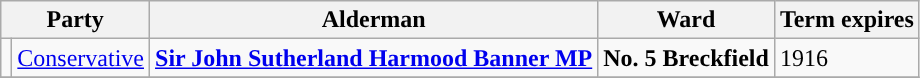<table class="wikitable">
<tr>
<th colspan="2">Party</th>
<th>Alderman</th>
<th>Ward</th>
<th>Term expires</th>
</tr>
<tr>
<td style="background-color:"></td>
<td><a href='#'>Conservative</a></td>
<td><strong><a href='#'>Sir John Sutherland Harmood Banner MP</a></strong></td>
<td><strong>No. 5 Breckfield</strong></td>
<td>1916</td>
</tr>
<tr>
</tr>
</table>
